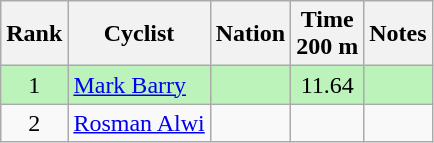<table class="wikitable sortable" style="text-align:center">
<tr>
<th>Rank</th>
<th>Cyclist</th>
<th>Nation</th>
<th>Time<br>200 m</th>
<th>Notes</th>
</tr>
<tr bgcolor=bbf3bb>
<td>1</td>
<td align=left><a href='#'>Mark Barry</a></td>
<td align=left></td>
<td>11.64</td>
<td></td>
</tr>
<tr>
<td>2</td>
<td align=left><a href='#'>Rosman Alwi</a></td>
<td align=left></td>
<td></td>
<td></td>
</tr>
</table>
